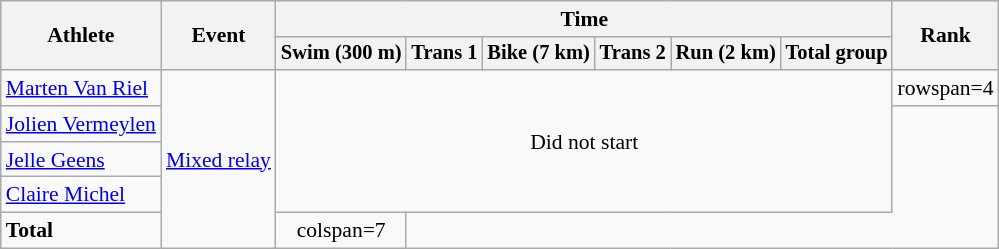<table class="wikitable" style="font-size:90%;text-align:center;">
<tr>
<th rowspan=2>Athlete</th>
<th rowspan=2>Event</th>
<th colspan=6>Time</th>
<th rowspan=2>Rank</th>
</tr>
<tr style="font-size:95%">
<th>Swim (300 m)</th>
<th>Trans 1</th>
<th>Bike (7 km)</th>
<th>Trans 2</th>
<th>Run (2 km)</th>
<th>Total group</th>
</tr>
<tr>
<td align=left><a href='#'>Marten Van Riel</a></td>
<td align=left rowspan=5><a href='#'>Mixed relay</a></td>
<td rowspan=4 colspan=6>Did not start</td>
<td>rowspan=4 </td>
</tr>
<tr>
<td align=left><a href='#'>Jolien Vermeylen</a></td>
</tr>
<tr>
<td align=left><a href='#'>Jelle Geens</a></td>
</tr>
<tr>
<td align=left><a href='#'>Claire Michel</a></td>
</tr>
<tr align=center>
<td align=left><strong>Total</strong></td>
<td>colspan=7 </td>
</tr>
</table>
